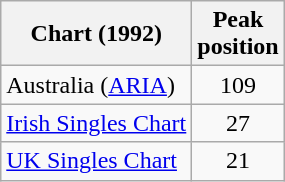<table class="wikitable sortable">
<tr>
<th>Chart (1992)</th>
<th>Peak<br>position</th>
</tr>
<tr>
<td>Australia (<a href='#'>ARIA</a>)</td>
<td style="text-align:center;">109</td>
</tr>
<tr>
<td><a href='#'>Irish Singles Chart</a></td>
<td align="center">27</td>
</tr>
<tr>
<td><a href='#'>UK Singles Chart</a></td>
<td style="text-align:center;">21</td>
</tr>
</table>
